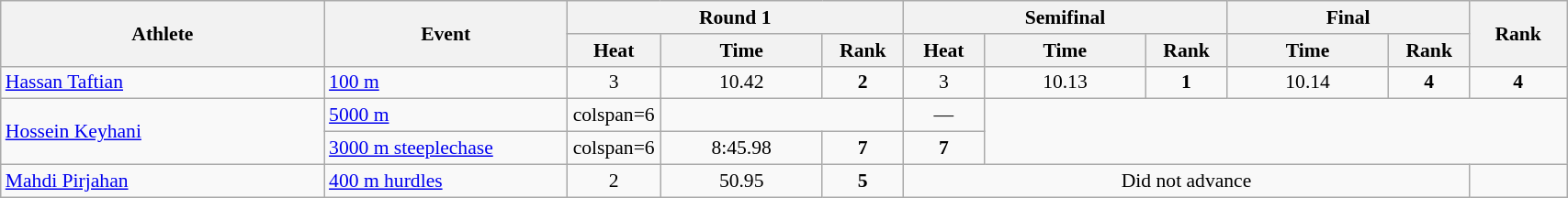<table class="wikitable" width="90%" style="text-align:center; font-size:90%">
<tr>
<th rowspan="2" width="20%">Athlete</th>
<th rowspan="2" width="15%">Event</th>
<th colspan="3" width="20%">Round 1</th>
<th colspan="3" width="20%">Semifinal</th>
<th colspan="2" width="15%">Final</th>
<th rowspan="2" width="6%">Rank</th>
</tr>
<tr>
<th width="5%">Heat</th>
<th width="10%">Time</th>
<th>Rank</th>
<th width="5%">Heat</th>
<th width="10%">Time</th>
<th>Rank</th>
<th width="10%">Time</th>
<th>Rank</th>
</tr>
<tr>
<td align="left"><a href='#'>Hassan Taftian</a></td>
<td align="left"><a href='#'>100 m</a></td>
<td>3</td>
<td>10.42</td>
<td><strong>2</strong> <strong></strong></td>
<td>3</td>
<td>10.13</td>
<td><strong>1</strong> <strong></strong></td>
<td>10.14</td>
<td><strong>4</strong></td>
<td><strong>4</strong></td>
</tr>
<tr>
<td rowspan=2 align="left"><a href='#'>Hossein Keyhani</a></td>
<td align="left"><a href='#'>5000 m</a></td>
<td>colspan=6 </td>
<td colspan=2></td>
<td>—</td>
</tr>
<tr>
<td align="left"><a href='#'>3000 m steeplechase</a></td>
<td>colspan=6 </td>
<td>8:45.98</td>
<td><strong>7</strong></td>
<td><strong>7</strong></td>
</tr>
<tr>
<td align="left"><a href='#'>Mahdi Pirjahan</a></td>
<td align="left"><a href='#'>400 m hurdles</a></td>
<td>2</td>
<td>50.95</td>
<td><strong>5</strong></td>
<td colspan="5">Did not advance</td>
<td></td>
</tr>
</table>
